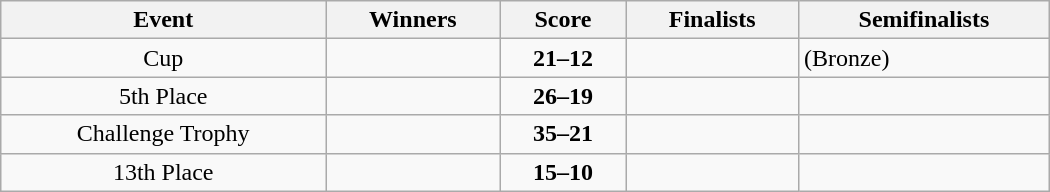<table class="wikitable" width=700 style="text-align: center">
<tr>
<th>Event</th>
<th>Winners</th>
<th>Score</th>
<th>Finalists</th>
<th>Semifinalists</th>
</tr>
<tr>
<td>Cup</td>
<td align=left></td>
<td><strong>21–12</strong></td>
<td align=left></td>
<td align=left> (Bronze)<br></td>
</tr>
<tr>
<td>5th Place</td>
<td align=left></td>
<td><strong>26–19</strong></td>
<td align=left></td>
<td align=left><br></td>
</tr>
<tr>
<td>Challenge Trophy</td>
<td align=left></td>
<td><strong>35–21</strong></td>
<td align=left></td>
<td align=left><br></td>
</tr>
<tr>
<td>13th Place</td>
<td align=left></td>
<td><strong>15–10</strong></td>
<td align=left></td>
<td align=left><br></td>
</tr>
</table>
